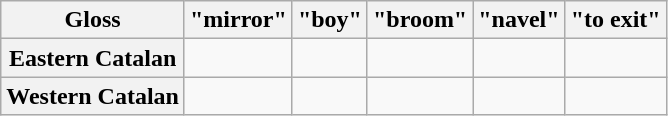<table class="wikitable">
<tr>
<th>Gloss</th>
<th>"mirror"</th>
<th>"boy"</th>
<th>"broom"</th>
<th>"navel"</th>
<th>"to exit"</th>
</tr>
<tr>
<th>Eastern Catalan</th>
<td></td>
<td></td>
<td></td>
<td></td>
<td></td>
</tr>
<tr>
<th>Western Catalan</th>
<td></td>
<td></td>
<td></td>
<td></td>
<td></td>
</tr>
</table>
